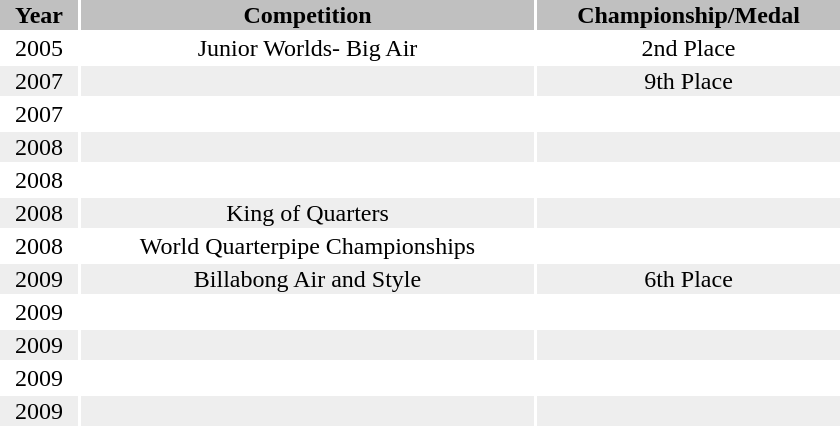<table class="toccolours">
<tr>
<th width="50px" bgcolor=silver>Year</th>
<th width="300px" bgcolor=silver>Competition</th>
<th width="200px" bgcolor=silver>Championship/Medal</th>
</tr>
<tr align="center">
<td>2005</td>
<td>Junior Worlds- Big Air</td>
<td>2nd Place</td>
</tr>
<tr align="center" bgcolor=#eeeeee>
<td>2007</td>
<td></td>
<td>9th Place</td>
</tr>
<tr align="center">
<td>2007</td>
<td></td>
<td></td>
</tr>
<tr align="center" bgcolor=#eeeeee>
<td>2008</td>
<td></td>
<td></td>
</tr>
<tr align="center">
<td>2008</td>
<td></td>
<td></td>
</tr>
<tr align="center" bgcolor=#eeeeee>
<td>2008</td>
<td>King of Quarters</td>
<td></td>
</tr>
<tr align="center">
<td>2008</td>
<td>World Quarterpipe Championships</td>
<td></td>
</tr>
<tr align="center" bgcolor=#eeeeee>
<td>2009</td>
<td>Billabong Air and Style</td>
<td>6th Place</td>
</tr>
<tr align="center">
<td>2009</td>
<td></td>
<td></td>
</tr>
<tr align="center" bgcolor=#eeeeee>
<td>2009</td>
<td></td>
<td><br></td>
</tr>
<tr align="center">
<td>2009</td>
<td></td>
<td></td>
</tr>
<tr align="center" bgcolor=#eeeeee>
<td>2009</td>
<td></td>
<td></td>
</tr>
</table>
